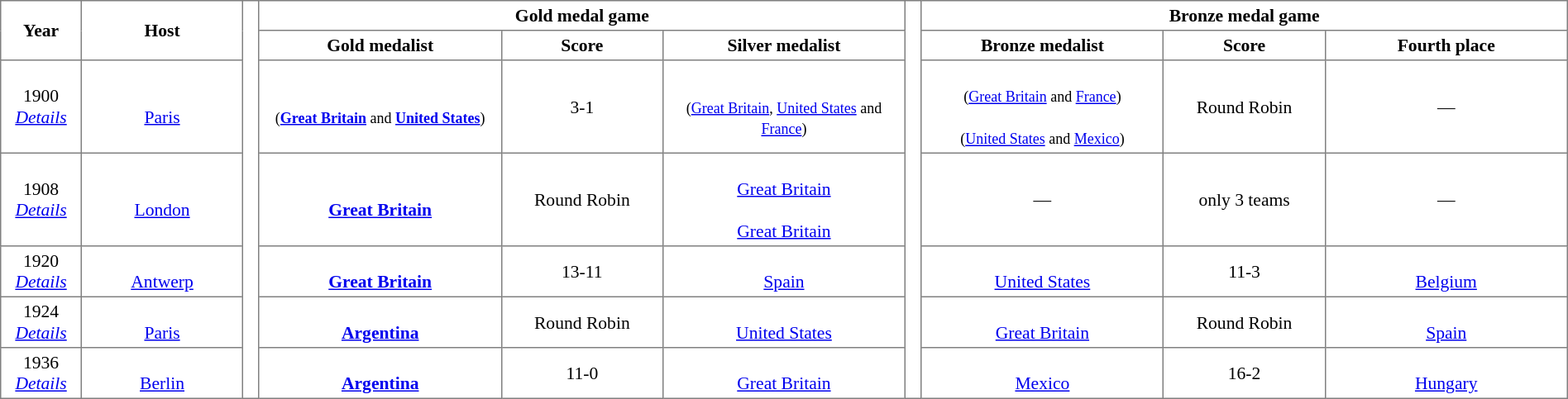<table border=1 style="border-collapse:collapse; font-size:90%; text-align:center;" cellpadding=3 cellspacing=0>
<tr>
<th rowspan=2 width=5%>Year</th>
<th rowspan=2 width=10%>Host</th>
<th width=1% rowspan=7 bgcolor=ffffff></th>
<th colspan=3>Gold medal game</th>
<th width=1% rowspan=7 bgcolor=ffffff></th>
<th colspan=3>Bronze medal game</th>
</tr>
<tr>
<th width=15%>Gold medalist</th>
<th width=10%>Score</th>
<th width=15%>Silver medalist</th>
<th width=15%>Bronze medalist</th>
<th width=10%>Score</th>
<th width=15%>Fourth place</th>
</tr>
<tr>
<td>1900<br><em><a href='#'>Details</a></em></td>
<td><br><a href='#'>Paris</a></td>
<td><br><small>(<strong><a href='#'>Great Britain</a></strong> and <strong><a href='#'>United States</a></strong>)</small></td>
<td>3-1</td>
<td><br><small>(<a href='#'>Great Britain</a>, <a href='#'>United States</a> and <a href='#'>France</a>)</small></td>
<td><br><small>(<a href='#'>Great Britain</a> and <a href='#'>France</a>)</small> <br> <br><small>(<a href='#'>United States</a> and <a href='#'>Mexico</a>)</small></td>
<td>Round Robin</td>
<td>—</td>
</tr>
<tr>
<td>1908<br><em><a href='#'>Details</a></em></td>
<td><br><a href='#'>London</a></td>
<td><br><strong><a href='#'>Great Britain</a></strong></td>
<td>Round Robin</td>
<td><br><a href='#'>Great Britain</a><br><br><a href='#'>Great Britain</a></td>
<td>—</td>
<td>only 3 teams</td>
<td>—</td>
</tr>
<tr>
<td>1920<br><em><a href='#'>Details</a></em></td>
<td><br><a href='#'>Antwerp</a></td>
<td><br><strong><a href='#'>Great Britain</a></strong></td>
<td>13-11</td>
<td><br><a href='#'>Spain</a></td>
<td><br><a href='#'>United States</a></td>
<td>11-3</td>
<td><br><a href='#'>Belgium</a></td>
</tr>
<tr>
<td>1924<br><em><a href='#'>Details</a></em></td>
<td><br><a href='#'>Paris</a></td>
<td><br><strong><a href='#'>Argentina</a></strong></td>
<td>Round Robin</td>
<td><br><a href='#'>United States</a></td>
<td><br><a href='#'>Great Britain</a></td>
<td>Round Robin</td>
<td><br><a href='#'>Spain</a></td>
</tr>
<tr>
<td>1936<br><em><a href='#'>Details</a></em></td>
<td><br><a href='#'>Berlin</a></td>
<td><br><strong><a href='#'>Argentina</a></strong></td>
<td>11-0</td>
<td><br><a href='#'>Great Britain</a></td>
<td><br><a href='#'>Mexico</a></td>
<td>16-2</td>
<td><br><a href='#'>Hungary</a></td>
</tr>
</table>
